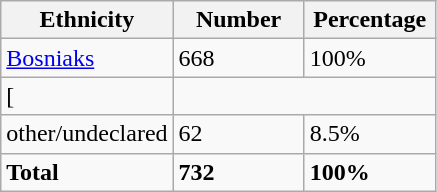<table class="wikitable">
<tr>
<th width="100px">Ethnicity</th>
<th width="80px">Number</th>
<th width="80px">Percentage</th>
</tr>
<tr>
<td><a href='#'>Bosniaks</a></td>
<td>668</td>
<td>100%</td>
</tr>
<tr>
<td>[</td>
</tr>
<tr>
<td>other/undeclared</td>
<td>62</td>
<td>8.5%</td>
</tr>
<tr>
<td><strong>Total</strong></td>
<td><strong>732</strong></td>
<td><strong>100%</strong></td>
</tr>
</table>
